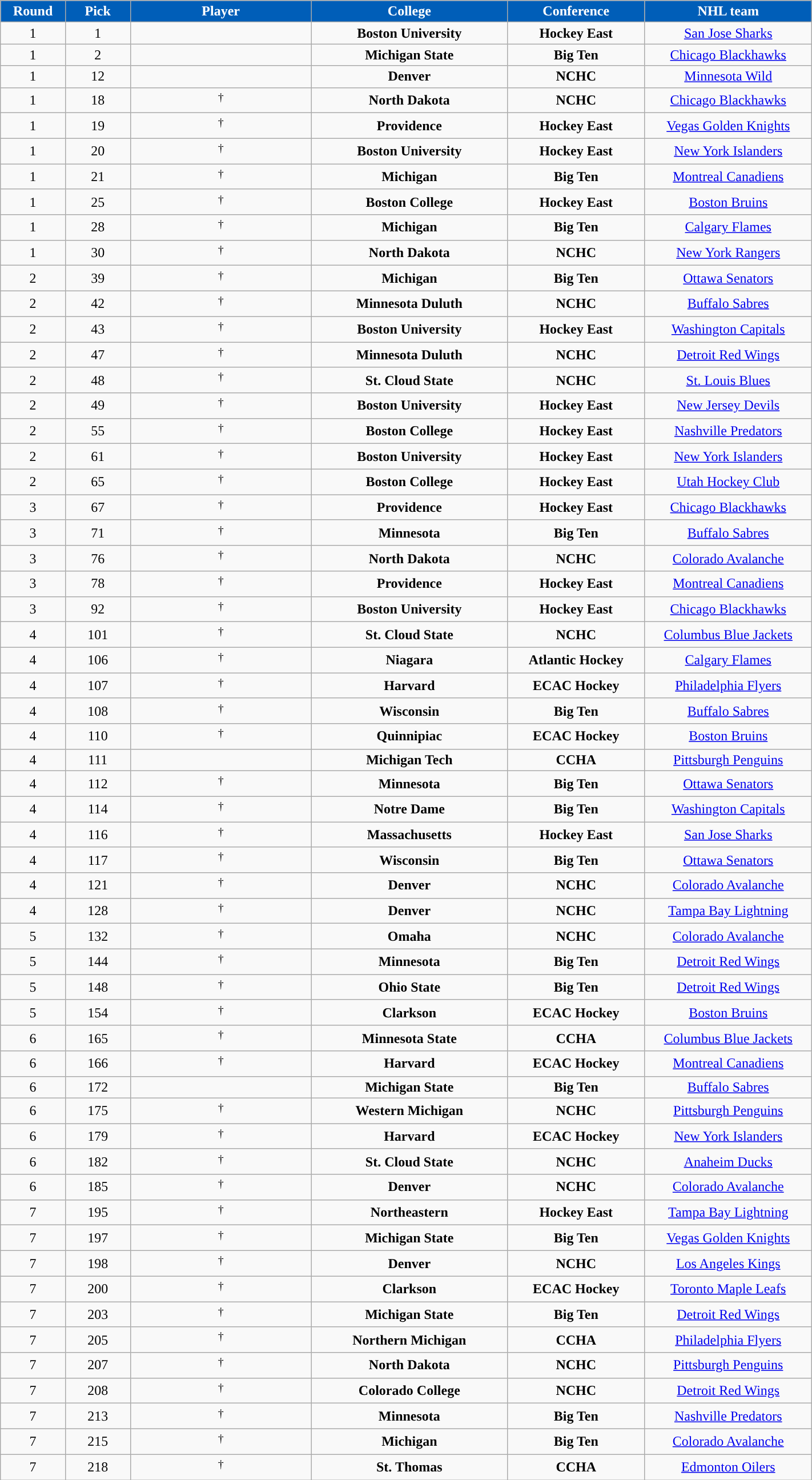<table class="wikitable sortable" width="75%">
<tr>
<th style="color:white; background-color:#005EB8; width: 4em;">Round</th>
<th style="color:white; background-color:#005EB8; width: 4em;">Pick</th>
<th style="color:white; background-color:#005EB8; width: 12em;">Player</th>
<th style="color:white; background-color:#005EB8; width: 13em;">College</th>
<th style="color:white; background-color:#005EB8; width: 9em;">Conference</th>
<th style="color:white; background-color:#005EB8; width: 11em;">NHL team</th>
</tr>
<tr align="center" bgcolor="">
<td>1</td>
<td>1</td>
<td></td>
<td><strong>Boston University</strong></td>
<td><strong>Hockey East</strong></td>
<td><a href='#'>San Jose Sharks</a></td>
</tr>
<tr align="center" bgcolor="">
<td>1</td>
<td>2</td>
<td></td>
<td><strong>Michigan State</strong></td>
<td><strong>Big Ten</strong></td>
<td><a href='#'>Chicago Blackhawks</a></td>
</tr>
<tr align="center" bgcolor="">
<td>1</td>
<td>12</td>
<td></td>
<td><strong>Denver</strong></td>
<td><strong>NCHC</strong></td>
<td><a href='#'>Minnesota Wild</a></td>
</tr>
<tr align="center" bgcolor="">
<td>1</td>
<td>18</td>
<td> <sup>†</sup></td>
<td><strong>North Dakota</strong></td>
<td><strong>NCHC</strong></td>
<td><a href='#'>Chicago Blackhawks</a></td>
</tr>
<tr align="center" bgcolor="">
<td>1</td>
<td>19</td>
<td> <sup>†</sup></td>
<td><strong>Providence</strong></td>
<td><strong>Hockey East</strong></td>
<td><a href='#'>Vegas Golden Knights</a></td>
</tr>
<tr align="center" bgcolor="">
<td>1</td>
<td>20</td>
<td> <sup>†</sup></td>
<td><strong>Boston University</strong></td>
<td><strong>Hockey East</strong></td>
<td><a href='#'>New York Islanders</a></td>
</tr>
<tr align="center" bgcolor="">
<td>1</td>
<td>21</td>
<td> <sup>†</sup></td>
<td><strong>Michigan</strong></td>
<td><strong>Big Ten</strong></td>
<td><a href='#'>Montreal Canadiens</a></td>
</tr>
<tr align="center" bgcolor="">
<td>1</td>
<td>25</td>
<td> <sup>†</sup></td>
<td><strong>Boston College</strong></td>
<td><strong>Hockey East</strong></td>
<td><a href='#'>Boston Bruins</a></td>
</tr>
<tr align="center" bgcolor="">
<td>1</td>
<td>28</td>
<td> <sup>†</sup></td>
<td><strong>Michigan</strong></td>
<td><strong>Big Ten</strong></td>
<td><a href='#'>Calgary Flames</a></td>
</tr>
<tr align="center" bgcolor="">
<td>1</td>
<td>30</td>
<td> <sup>†</sup></td>
<td><strong>North Dakota</strong></td>
<td><strong>NCHC</strong></td>
<td><a href='#'>New York Rangers</a></td>
</tr>
<tr align="center" bgcolor="">
<td>2</td>
<td>39</td>
<td> <sup>†</sup></td>
<td><strong>Michigan</strong></td>
<td><strong>Big Ten</strong></td>
<td><a href='#'>Ottawa Senators</a></td>
</tr>
<tr align="center" bgcolor="">
<td>2</td>
<td>42</td>
<td> <sup>†</sup></td>
<td><strong>Minnesota Duluth</strong></td>
<td><strong>NCHC</strong></td>
<td><a href='#'>Buffalo Sabres</a></td>
</tr>
<tr align="center" bgcolor="">
<td>2</td>
<td>43</td>
<td> <sup>†</sup></td>
<td><strong>Boston University</strong></td>
<td><strong>Hockey East</strong></td>
<td><a href='#'>Washington Capitals</a></td>
</tr>
<tr align="center" bgcolor="">
<td>2</td>
<td>47</td>
<td> <sup>†</sup></td>
<td><strong>Minnesota Duluth</strong></td>
<td><strong>NCHC</strong></td>
<td><a href='#'>Detroit Red Wings</a></td>
</tr>
<tr align="center" bgcolor="">
<td>2</td>
<td>48</td>
<td> <sup>†</sup></td>
<td><strong>St. Cloud State</strong></td>
<td><strong>NCHC</strong></td>
<td><a href='#'>St. Louis Blues</a></td>
</tr>
<tr align="center" bgcolor="">
<td>2</td>
<td>49</td>
<td> <sup>†</sup></td>
<td><strong>Boston University</strong></td>
<td><strong>Hockey East</strong></td>
<td><a href='#'>New Jersey Devils</a></td>
</tr>
<tr align="center" bgcolor="">
<td>2</td>
<td>55</td>
<td> <sup>†</sup></td>
<td><strong>Boston College</strong></td>
<td><strong>Hockey East</strong></td>
<td><a href='#'>Nashville Predators</a></td>
</tr>
<tr align="center" bgcolor="">
<td>2</td>
<td>61</td>
<td> <sup>†</sup></td>
<td><strong>Boston University</strong></td>
<td><strong>Hockey East</strong></td>
<td><a href='#'>New York Islanders</a></td>
</tr>
<tr align="center" bgcolor="">
<td>2</td>
<td>65</td>
<td> <sup>†</sup></td>
<td><strong>Boston College</strong></td>
<td><strong>Hockey East</strong></td>
<td><a href='#'>Utah Hockey Club</a></td>
</tr>
<tr align="center" bgcolor="">
<td>3</td>
<td>67</td>
<td> <sup>†</sup></td>
<td><strong>Providence</strong></td>
<td><strong>Hockey East</strong></td>
<td><a href='#'>Chicago Blackhawks</a></td>
</tr>
<tr align="center" bgcolor="">
<td>3</td>
<td>71</td>
<td> <sup>†</sup></td>
<td><strong>Minnesota</strong></td>
<td><strong>Big Ten</strong></td>
<td><a href='#'>Buffalo Sabres</a></td>
</tr>
<tr align="center" bgcolor="">
<td>3</td>
<td>76</td>
<td> <sup>†</sup></td>
<td><strong>North Dakota</strong></td>
<td><strong>NCHC</strong></td>
<td><a href='#'>Colorado Avalanche</a></td>
</tr>
<tr align="center" bgcolor="">
<td>3</td>
<td>78</td>
<td> <sup>†</sup></td>
<td><strong>Providence</strong></td>
<td><strong>Hockey East</strong></td>
<td><a href='#'>Montreal Canadiens</a></td>
</tr>
<tr align="center" bgcolor="">
<td>3</td>
<td>92</td>
<td> <sup>†</sup></td>
<td><strong>Boston University</strong></td>
<td><strong>Hockey East</strong></td>
<td><a href='#'>Chicago Blackhawks</a></td>
</tr>
<tr align="center" bgcolor="">
<td>4</td>
<td>101</td>
<td> <sup>†</sup></td>
<td><strong>St. Cloud State</strong></td>
<td><strong>NCHC</strong></td>
<td><a href='#'>Columbus Blue Jackets</a></td>
</tr>
<tr align="center" bgcolor="">
<td>4</td>
<td>106</td>
<td> <sup>†</sup></td>
<td><strong>Niagara</strong></td>
<td><strong>Atlantic Hockey</strong></td>
<td><a href='#'>Calgary Flames</a></td>
</tr>
<tr align="center" bgcolor="">
<td>4</td>
<td>107</td>
<td> <sup>†</sup></td>
<td><strong>Harvard</strong></td>
<td><strong>ECAC Hockey</strong></td>
<td><a href='#'>Philadelphia Flyers</a></td>
</tr>
<tr align="center" bgcolor="">
<td>4</td>
<td>108</td>
<td> <sup>†</sup></td>
<td><strong>Wisconsin</strong></td>
<td><strong>Big Ten</strong></td>
<td><a href='#'>Buffalo Sabres</a></td>
</tr>
<tr align="center" bgcolor="">
<td>4</td>
<td>110</td>
<td> <sup>†</sup></td>
<td><strong>Quinnipiac</strong></td>
<td><strong>ECAC Hockey</strong></td>
<td><a href='#'>Boston Bruins</a></td>
</tr>
<tr align="center" bgcolor="">
<td>4</td>
<td>111</td>
<td></td>
<td><strong>Michigan Tech</strong></td>
<td><strong>CCHA</strong></td>
<td><a href='#'>Pittsburgh Penguins</a></td>
</tr>
<tr align="center" bgcolor="">
<td>4</td>
<td>112</td>
<td> <sup>†</sup></td>
<td><strong>Minnesota</strong></td>
<td><strong>Big Ten</strong></td>
<td><a href='#'>Ottawa Senators</a></td>
</tr>
<tr align="center" bgcolor="">
<td>4</td>
<td>114</td>
<td> <sup>†</sup></td>
<td><strong>Notre Dame</strong></td>
<td><strong>Big Ten</strong></td>
<td><a href='#'>Washington Capitals</a></td>
</tr>
<tr align="center" bgcolor="">
<td>4</td>
<td>116</td>
<td> <sup>†</sup></td>
<td><strong>Massachusetts</strong></td>
<td><strong>Hockey East</strong></td>
<td><a href='#'>San Jose Sharks</a></td>
</tr>
<tr align="center" bgcolor="">
<td>4</td>
<td>117</td>
<td> <sup>†</sup></td>
<td><strong>Wisconsin</strong></td>
<td><strong>Big Ten</strong></td>
<td><a href='#'>Ottawa Senators</a></td>
</tr>
<tr align="center" bgcolor="">
<td>4</td>
<td>121</td>
<td> <sup>†</sup></td>
<td><strong>Denver</strong></td>
<td><strong>NCHC</strong></td>
<td><a href='#'>Colorado Avalanche</a></td>
</tr>
<tr align="center" bgcolor="">
<td>4</td>
<td>128</td>
<td> <sup>†</sup></td>
<td><strong>Denver</strong></td>
<td><strong>NCHC</strong></td>
<td><a href='#'>Tampa Bay Lightning</a></td>
</tr>
<tr align="center" bgcolor="">
<td>5</td>
<td>132</td>
<td> <sup>†</sup></td>
<td><strong>Omaha</strong></td>
<td><strong>NCHC</strong></td>
<td><a href='#'>Colorado Avalanche</a></td>
</tr>
<tr align="center" bgcolor="">
<td>5</td>
<td>144</td>
<td> <sup>†</sup></td>
<td><strong>Minnesota</strong></td>
<td><strong>Big Ten</strong></td>
<td><a href='#'>Detroit Red Wings</a></td>
</tr>
<tr align="center" bgcolor="">
<td>5</td>
<td>148</td>
<td> <sup>†</sup></td>
<td><strong>Ohio State</strong></td>
<td><strong>Big Ten</strong></td>
<td><a href='#'>Detroit Red Wings</a></td>
</tr>
<tr align="center" bgcolor="">
<td>5</td>
<td>154</td>
<td> <sup>†</sup></td>
<td><strong>Clarkson</strong></td>
<td><strong>ECAC Hockey</strong></td>
<td><a href='#'>Boston Bruins</a></td>
</tr>
<tr align="center" bgcolor="">
<td>6</td>
<td>165</td>
<td> <sup>†</sup></td>
<td><strong>Minnesota State</strong></td>
<td><strong>CCHA</strong></td>
<td><a href='#'>Columbus Blue Jackets</a></td>
</tr>
<tr align="center" bgcolor="">
<td>6</td>
<td>166</td>
<td> <sup>†</sup></td>
<td><strong>Harvard</strong></td>
<td><strong>ECAC Hockey</strong></td>
<td><a href='#'>Montreal Canadiens</a></td>
</tr>
<tr align="center" bgcolor="">
<td>6</td>
<td>172</td>
<td></td>
<td><strong>Michigan State</strong></td>
<td><strong>Big Ten</strong></td>
<td><a href='#'>Buffalo Sabres</a></td>
</tr>
<tr align="center" bgcolor="">
<td>6</td>
<td>175</td>
<td> <sup>†</sup></td>
<td><strong>Western Michigan</strong></td>
<td><strong>NCHC</strong></td>
<td><a href='#'>Pittsburgh Penguins</a></td>
</tr>
<tr align="center" bgcolor="">
<td>6</td>
<td>179</td>
<td> <sup>†</sup></td>
<td><strong>Harvard</strong></td>
<td><strong>ECAC Hockey</strong></td>
<td><a href='#'>New York Islanders</a></td>
</tr>
<tr align="center" bgcolor="">
<td>6</td>
<td>182</td>
<td> <sup>†</sup></td>
<td><strong>St. Cloud State</strong></td>
<td><strong>NCHC</strong></td>
<td><a href='#'>Anaheim Ducks</a></td>
</tr>
<tr align="center" bgcolor="">
<td>6</td>
<td>185</td>
<td> <sup>†</sup></td>
<td><strong>Denver</strong></td>
<td><strong>NCHC</strong></td>
<td><a href='#'>Colorado Avalanche</a></td>
</tr>
<tr align="center" bgcolor="">
<td>7</td>
<td>195</td>
<td> <sup>†</sup></td>
<td><strong>Northeastern</strong></td>
<td><strong>Hockey East</strong></td>
<td><a href='#'>Tampa Bay Lightning</a></td>
</tr>
<tr align="center" bgcolor="">
<td>7</td>
<td>197</td>
<td> <sup>†</sup></td>
<td><strong>Michigan State</strong></td>
<td><strong>Big Ten</strong></td>
<td><a href='#'>Vegas Golden Knights</a></td>
</tr>
<tr align="center" bgcolor="">
<td>7</td>
<td>198</td>
<td> <sup>†</sup></td>
<td><strong>Denver</strong></td>
<td><strong>NCHC</strong></td>
<td><a href='#'>Los Angeles Kings</a></td>
</tr>
<tr align="center" bgcolor="">
<td>7</td>
<td>200</td>
<td> <sup>†</sup></td>
<td><strong>Clarkson</strong></td>
<td><strong>ECAC Hockey</strong></td>
<td><a href='#'>Toronto Maple Leafs</a></td>
</tr>
<tr align="center" bgcolor="">
<td>7</td>
<td>203</td>
<td> <sup>†</sup></td>
<td><strong>Michigan State</strong></td>
<td><strong>Big Ten</strong></td>
<td><a href='#'>Detroit Red Wings</a></td>
</tr>
<tr align="center" bgcolor="">
<td>7</td>
<td>205</td>
<td> <sup>†</sup></td>
<td><strong>Northern Michigan</strong></td>
<td><strong>CCHA</strong></td>
<td><a href='#'>Philadelphia Flyers</a></td>
</tr>
<tr align="center" bgcolor="">
<td>7</td>
<td>207</td>
<td> <sup>†</sup></td>
<td><strong>North Dakota</strong></td>
<td><strong>NCHC</strong></td>
<td><a href='#'>Pittsburgh Penguins</a></td>
</tr>
<tr align="center" bgcolor="">
<td>7</td>
<td>208</td>
<td> <sup>†</sup></td>
<td><strong>Colorado College</strong></td>
<td><strong>NCHC</strong></td>
<td><a href='#'>Detroit Red Wings</a></td>
</tr>
<tr align="center" bgcolor="">
<td>7</td>
<td>213</td>
<td> <sup>†</sup></td>
<td><strong>Minnesota</strong></td>
<td><strong>Big Ten</strong></td>
<td><a href='#'>Nashville Predators</a></td>
</tr>
<tr align="center" bgcolor="">
<td>7</td>
<td>215</td>
<td> <sup>†</sup></td>
<td><strong>Michigan</strong></td>
<td><strong>Big Ten</strong></td>
<td><a href='#'>Colorado Avalanche</a></td>
</tr>
<tr align="center" bgcolor="">
<td>7</td>
<td>218</td>
<td> <sup>†</sup></td>
<td><strong>St. Thomas</strong></td>
<td><strong>CCHA</strong></td>
<td><a href='#'>Edmonton Oilers</a></td>
</tr>
</table>
